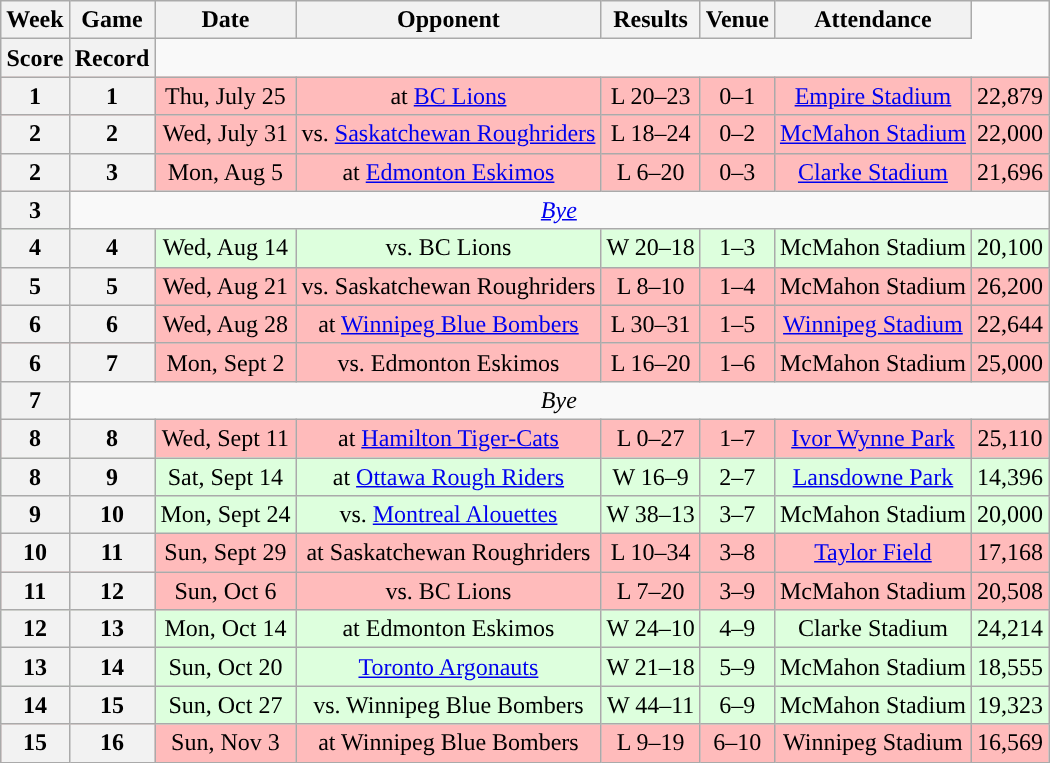<table class="wikitable" style="text-align:center">
<tr>
<th>Week</th>
<th>Game</th>
<th>Date</th>
<th>Opponent</th>
<th>Results</th>
<th>Venue</th>
<th>Attendance</th>
</tr>
<tr>
<th>Score</th>
<th>Record</th>
</tr>
<tr style="background:#ffbbbb">
<th>1</th>
<th>1</th>
<td>Thu, July 25</td>
<td>at <a href='#'>BC Lions</a></td>
<td>L 20–23</td>
<td>0–1</td>
<td><a href='#'>Empire Stadium</a></td>
<td>22,879</td>
</tr>
<tr style="background:#ffbbbb">
<th>2</th>
<th>2</th>
<td>Wed, July 31</td>
<td>vs. <a href='#'>Saskatchewan Roughriders</a></td>
<td>L 18–24</td>
<td>0–2</td>
<td><a href='#'>McMahon Stadium</a></td>
<td>22,000</td>
</tr>
<tr style="background:#ffbbbb">
<th>2</th>
<th>3</th>
<td>Mon, Aug 5</td>
<td>at <a href='#'>Edmonton Eskimos</a></td>
<td>L 6–20</td>
<td>0–3</td>
<td><a href='#'>Clarke Stadium</a></td>
<td>21,696</td>
</tr>
<tr>
<th>3</th>
<td colspan=7><em><a href='#'>Bye</a></em></td>
</tr>
<tr style="background:#ddffdd">
<th>4</th>
<th>4</th>
<td>Wed, Aug 14</td>
<td>vs. BC Lions</td>
<td>W 20–18</td>
<td>1–3</td>
<td>McMahon Stadium</td>
<td>20,100</td>
</tr>
<tr style="background:#ffbbbb">
<th>5</th>
<th>5</th>
<td>Wed, Aug 21</td>
<td>vs. Saskatchewan Roughriders</td>
<td>L 8–10</td>
<td>1–4</td>
<td>McMahon Stadium</td>
<td>26,200</td>
</tr>
<tr style="background:#ffbbbb">
<th>6</th>
<th>6</th>
<td>Wed, Aug 28</td>
<td>at <a href='#'>Winnipeg Blue Bombers</a></td>
<td>L 30–31</td>
<td>1–5</td>
<td><a href='#'>Winnipeg Stadium</a></td>
<td>22,644</td>
</tr>
<tr style="background:#ffbbbb">
<th>6</th>
<th>7</th>
<td>Mon, Sept 2</td>
<td>vs. Edmonton Eskimos</td>
<td>L 16–20</td>
<td>1–6</td>
<td>McMahon Stadium</td>
<td>25,000</td>
</tr>
<tr>
<th>7</th>
<td colspan=7><em>Bye</em></td>
</tr>
<tr style="background:#ffbbbb">
<th>8</th>
<th>8</th>
<td>Wed, Sept 11</td>
<td>at <a href='#'>Hamilton Tiger-Cats</a></td>
<td>L 0–27</td>
<td>1–7</td>
<td><a href='#'>Ivor Wynne Park</a></td>
<td>25,110</td>
</tr>
<tr style="background:#ddffdd">
<th>8</th>
<th>9</th>
<td>Sat, Sept 14</td>
<td>at <a href='#'>Ottawa Rough Riders</a></td>
<td>W 16–9</td>
<td>2–7</td>
<td><a href='#'>Lansdowne Park</a></td>
<td>14,396</td>
</tr>
<tr style="background:#ddffdd">
<th>9</th>
<th>10</th>
<td>Mon, Sept 24</td>
<td>vs. <a href='#'>Montreal Alouettes</a></td>
<td>W 38–13</td>
<td>3–7</td>
<td>McMahon Stadium</td>
<td>20,000</td>
</tr>
<tr style="background:#ffbbbb">
<th>10</th>
<th>11</th>
<td>Sun, Sept 29</td>
<td>at Saskatchewan Roughriders</td>
<td>L 10–34</td>
<td>3–8</td>
<td><a href='#'>Taylor Field</a></td>
<td>17,168</td>
</tr>
<tr style="background:#ffbbbb">
<th>11</th>
<th>12</th>
<td>Sun, Oct 6</td>
<td>vs. BC Lions</td>
<td>L 7–20</td>
<td>3–9</td>
<td>McMahon Stadium</td>
<td>20,508</td>
</tr>
<tr style="background:#ddffdd">
<th>12</th>
<th>13</th>
<td>Mon, Oct 14</td>
<td>at Edmonton Eskimos</td>
<td>W 24–10</td>
<td>4–9</td>
<td>Clarke Stadium</td>
<td>24,214</td>
</tr>
<tr style="background:#ddffdd">
<th>13</th>
<th>14</th>
<td>Sun, Oct 20</td>
<td><a href='#'>Toronto Argonauts</a></td>
<td>W 21–18</td>
<td>5–9</td>
<td>McMahon Stadium</td>
<td>18,555</td>
</tr>
<tr style="background:#ddffdd">
<th>14</th>
<th>15</th>
<td>Sun, Oct 27</td>
<td>vs. Winnipeg Blue Bombers</td>
<td>W 44–11</td>
<td>6–9</td>
<td>McMahon Stadium</td>
<td>19,323</td>
</tr>
<tr style="background:#ffbbbb">
<th>15</th>
<th>16</th>
<td>Sun, Nov 3</td>
<td>at Winnipeg Blue Bombers</td>
<td>L 9–19</td>
<td>6–10</td>
<td>Winnipeg Stadium</td>
<td>16,569</td>
</tr>
</table>
